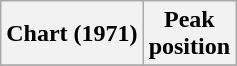<table class="wikitable sortable plainrowheaders">
<tr>
<th>Chart (1971)</th>
<th>Peak<br>position</th>
</tr>
<tr>
</tr>
</table>
